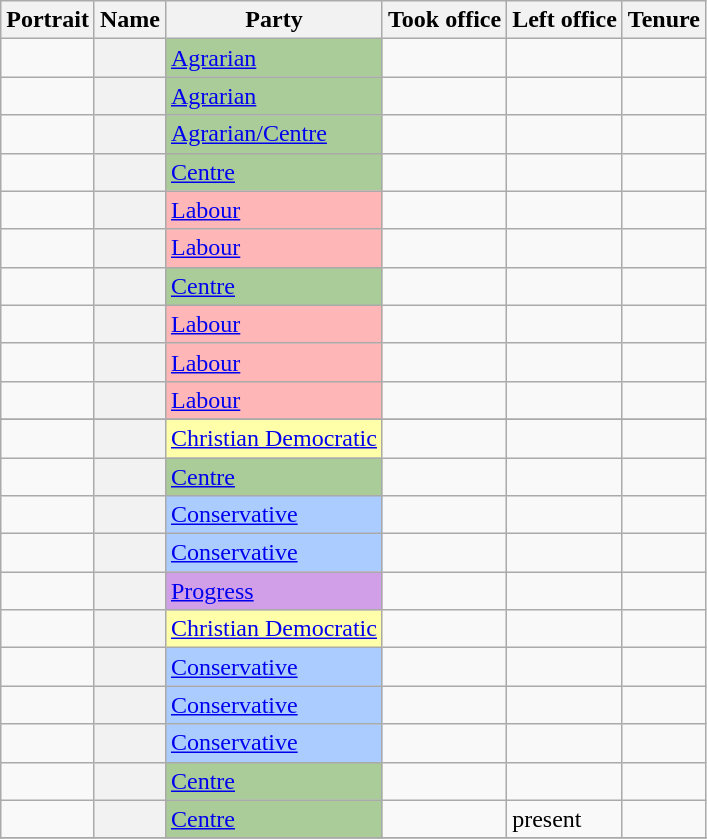<table class="wikitable plainrowheaders sortable">
<tr>
<th scope=col class=unsortable>Portrait</th>
<th scope=col>Name</th>
<th scope=col>Party</th>
<th scope=col>Took office</th>
<th scope=col>Left office</th>
<th scope=col>Tenure</th>
</tr>
<tr>
<td align=center></td>
<th scope=row></th>
<td style="background:#AACC99"><a href='#'>Agrarian</a></td>
<td></td>
<td></td>
<td></td>
</tr>
<tr>
<td align=center></td>
<th scope=row></th>
<td style="background:#AACC99"><a href='#'>Agrarian</a></td>
<td></td>
<td></td>
<td></td>
</tr>
<tr>
<td align=center></td>
<th scope=row></th>
<td style="background:#AACC99"><a href='#'>Agrarian/Centre</a></td>
<td></td>
<td></td>
<td></td>
</tr>
<tr>
<td align=center></td>
<th scope=row></th>
<td style="background:#AACC99"><a href='#'>Centre</a></td>
<td></td>
<td></td>
<td></td>
</tr>
<tr>
<td align=center></td>
<th scope=row></th>
<td style="background:#FFB6B6"><a href='#'>Labour</a></td>
<td></td>
<td></td>
<td></td>
</tr>
<tr>
<td align=center></td>
<th scope=row></th>
<td style="background:#FFB6B6"><a href='#'>Labour</a></td>
<td></td>
<td></td>
<td></td>
</tr>
<tr>
<td align=center></td>
<th scope=row></th>
<td style="background:#AACC99"><a href='#'>Centre</a></td>
<td></td>
<td></td>
<td></td>
</tr>
<tr>
<td align=center></td>
<th scope=row></th>
<td style="background:#FFB6B6"><a href='#'>Labour</a></td>
<td></td>
<td></td>
<td></td>
</tr>
<tr>
<td align=center></td>
<th scope=row></th>
<td style="background:#FFB6B6"><a href='#'>Labour</a></td>
<td></td>
<td></td>
<td></td>
</tr>
<tr>
<td align=center></td>
<th scope=row></th>
<td style="background:#FFB6B6"><a href='#'>Labour</a></td>
<td></td>
<td></td>
<td></td>
</tr>
<tr>
</tr>
<tr>
<td align=center></td>
<th scope=row></th>
<td style="background:#FFFFAA"><a href='#'>Christian Democratic</a></td>
<td></td>
<td></td>
<td></td>
</tr>
<tr>
<td align=center></td>
<th scope=row></th>
<td style="background:#AACC99"><a href='#'>Centre</a></td>
<td></td>
<td></td>
<td></td>
</tr>
<tr>
<td align=center></td>
<th scope=row></th>
<td style="background:#AACCFF"><a href='#'>Conservative</a></td>
<td></td>
<td></td>
<td></td>
</tr>
<tr>
<td align=center></td>
<th scope=row></th>
<td style="background:#AACCFF"><a href='#'>Conservative</a></td>
<td></td>
<td></td>
<td></td>
</tr>
<tr>
<td align=center></td>
<th scope=row></th>
<td style="background:#D19FE8"><a href='#'>Progress</a></td>
<td></td>
<td></td>
<td></td>
</tr>
<tr>
<td align=center></td>
<th scope=row></th>
<td style="background:#FFFFAA"><a href='#'>Christian Democratic</a></td>
<td></td>
<td></td>
<td></td>
</tr>
<tr>
<td align=center></td>
<th scope=row></th>
<td style="background:#AACCFF"><a href='#'>Conservative</a></td>
<td></td>
<td></td>
<td></td>
</tr>
<tr>
<td align=center></td>
<th scope=row></th>
<td style="background:#AACCFF"><a href='#'>Conservative</a></td>
<td></td>
<td></td>
<td></td>
</tr>
<tr>
<td align=center></td>
<th scope=row></th>
<td style="background:#AACCFF"><a href='#'>Conservative</a></td>
<td></td>
<td></td>
<td></td>
</tr>
<tr>
<td align=center></td>
<th scope=row></th>
<td style="background:#AACC99"><a href='#'>Centre</a></td>
<td></td>
<td></td>
<td></td>
</tr>
<tr>
<td align=center></td>
<th scope=row></th>
<td style="background:#AACC99"><a href='#'>Centre</a></td>
<td></td>
<td>present</td>
<td></td>
</tr>
<tr>
</tr>
</table>
